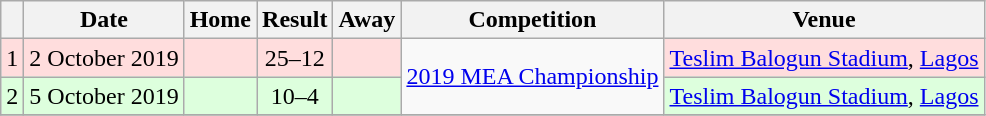<table class="wikitable">
<tr>
<th></th>
<th>Date</th>
<th>Home</th>
<th>Result</th>
<th>Away</th>
<th>Competition</th>
<th>Venue</th>
</tr>
<tr>
<td bgcolor=#FFDDDD>1</td>
<td bgcolor=#FFDDDD>2 October 2019</td>
<td bgcolor=#FFDDDD></td>
<td bgcolor=#FFDDDD align=center>25–12</td>
<td bgcolor=#FFDDDD><strong></strong></td>
<td rowspan=2><a href='#'>2019 MEA Championship</a></td>
<td bgcolor=#FFDDDD> <a href='#'>Teslim Balogun Stadium</a>, <a href='#'>Lagos</a></td>
</tr>
<tr bgcolor=#DDFFDD>
<td>2</td>
<td>5 October 2019</td>
<td><strong></strong></td>
<td align=center>10–4</td>
<td></td>
<td> <a href='#'>Teslim Balogun Stadium</a>, <a href='#'>Lagos</a></td>
</tr>
<tr>
</tr>
</table>
